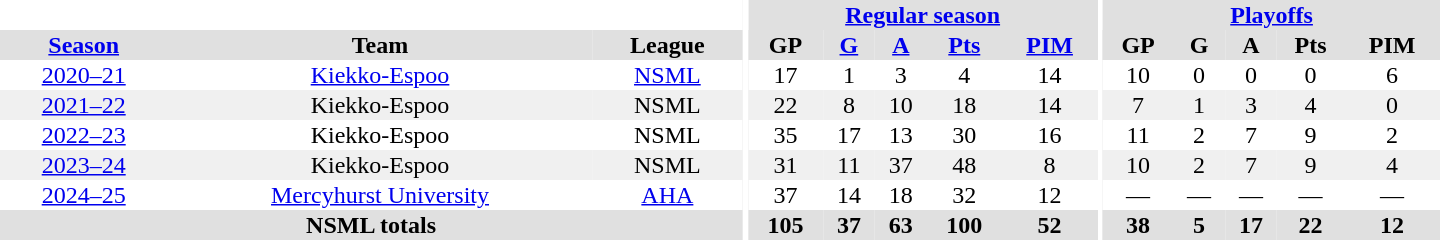<table border="0" cellpadding="1" cellspacing="0" style="text-align:center; width:60em">
<tr bgcolor="#e0e0e0">
<th colspan="3" bgcolor="#ffffff"></th>
<th rowspan="97" bgcolor="#ffffff"></th>
<th colspan="5"><a href='#'>Regular season</a></th>
<th rowspan="97" bgcolor="#ffffff"></th>
<th colspan="5"><a href='#'>Playoffs</a></th>
</tr>
<tr bgcolor="#e0e0e0">
<th><a href='#'>Season</a></th>
<th>Team</th>
<th>League</th>
<th>GP</th>
<th><a href='#'>G</a></th>
<th><a href='#'>A</a></th>
<th><a href='#'>Pts</a></th>
<th><a href='#'>PIM</a></th>
<th>GP</th>
<th>G</th>
<th>A</th>
<th>Pts</th>
<th>PIM</th>
</tr>
<tr>
<td><a href='#'>2020–21</a></td>
<td><a href='#'>Kiekko-Espoo</a></td>
<td><a href='#'>NSML</a></td>
<td>17</td>
<td>1</td>
<td>3</td>
<td>4</td>
<td>14</td>
<td>10</td>
<td>0</td>
<td>0</td>
<td>0</td>
<td>6</td>
</tr>
<tr bgcolor="#f0f0f0">
<td><a href='#'>2021–22</a></td>
<td>Kiekko-Espoo</td>
<td>NSML</td>
<td>22</td>
<td>8</td>
<td>10</td>
<td>18</td>
<td>14</td>
<td>7</td>
<td>1</td>
<td>3</td>
<td>4</td>
<td>0</td>
</tr>
<tr>
<td><a href='#'>2022–23</a></td>
<td>Kiekko-Espoo</td>
<td>NSML</td>
<td>35</td>
<td>17</td>
<td>13</td>
<td>30</td>
<td>16</td>
<td>11</td>
<td>2</td>
<td>7</td>
<td>9</td>
<td>2</td>
</tr>
<tr bgcolor="#f0f0f0">
<td><a href='#'>2023–24</a></td>
<td>Kiekko-Espoo</td>
<td>NSML</td>
<td>31</td>
<td>11</td>
<td>37</td>
<td>48</td>
<td>8</td>
<td>10</td>
<td>2</td>
<td>7</td>
<td>9</td>
<td>4</td>
</tr>
<tr>
<td><a href='#'>2024–25</a></td>
<td><a href='#'>Mercyhurst University</a></td>
<td><a href='#'>AHA</a></td>
<td>37</td>
<td>14</td>
<td>18</td>
<td>32</td>
<td>12</td>
<td>—</td>
<td>—</td>
<td>—</td>
<td>—</td>
<td>—</td>
</tr>
<tr bgcolor="#e0e0e0">
<th colspan="3">NSML totals</th>
<th>105</th>
<th>37</th>
<th>63</th>
<th>100</th>
<th>52</th>
<th>38</th>
<th>5</th>
<th>17</th>
<th>22</th>
<th>12</th>
</tr>
</table>
